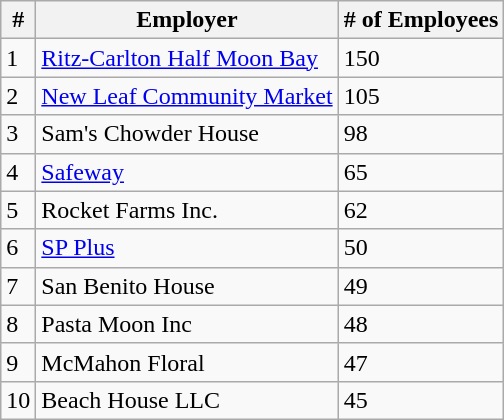<table class="wikitable sortable">
<tr>
<th>#</th>
<th>Employer</th>
<th># of Employees</th>
</tr>
<tr>
<td>1</td>
<td><a href='#'>Ritz-Carlton Half Moon Bay</a></td>
<td>150</td>
</tr>
<tr>
<td>2</td>
<td><a href='#'>New Leaf Community Market</a></td>
<td>105</td>
</tr>
<tr>
<td>3</td>
<td>Sam's Chowder House</td>
<td>98</td>
</tr>
<tr>
<td>4</td>
<td><a href='#'>Safeway</a></td>
<td>65</td>
</tr>
<tr>
<td>5</td>
<td>Rocket Farms Inc.</td>
<td>62</td>
</tr>
<tr>
<td>6</td>
<td><a href='#'>SP Plus</a></td>
<td>50</td>
</tr>
<tr>
<td>7</td>
<td>San Benito House</td>
<td>49</td>
</tr>
<tr>
<td>8</td>
<td>Pasta Moon Inc</td>
<td>48</td>
</tr>
<tr>
<td>9</td>
<td>McMahon Floral</td>
<td>47</td>
</tr>
<tr>
<td>10</td>
<td>Beach House LLC</td>
<td>45</td>
</tr>
</table>
